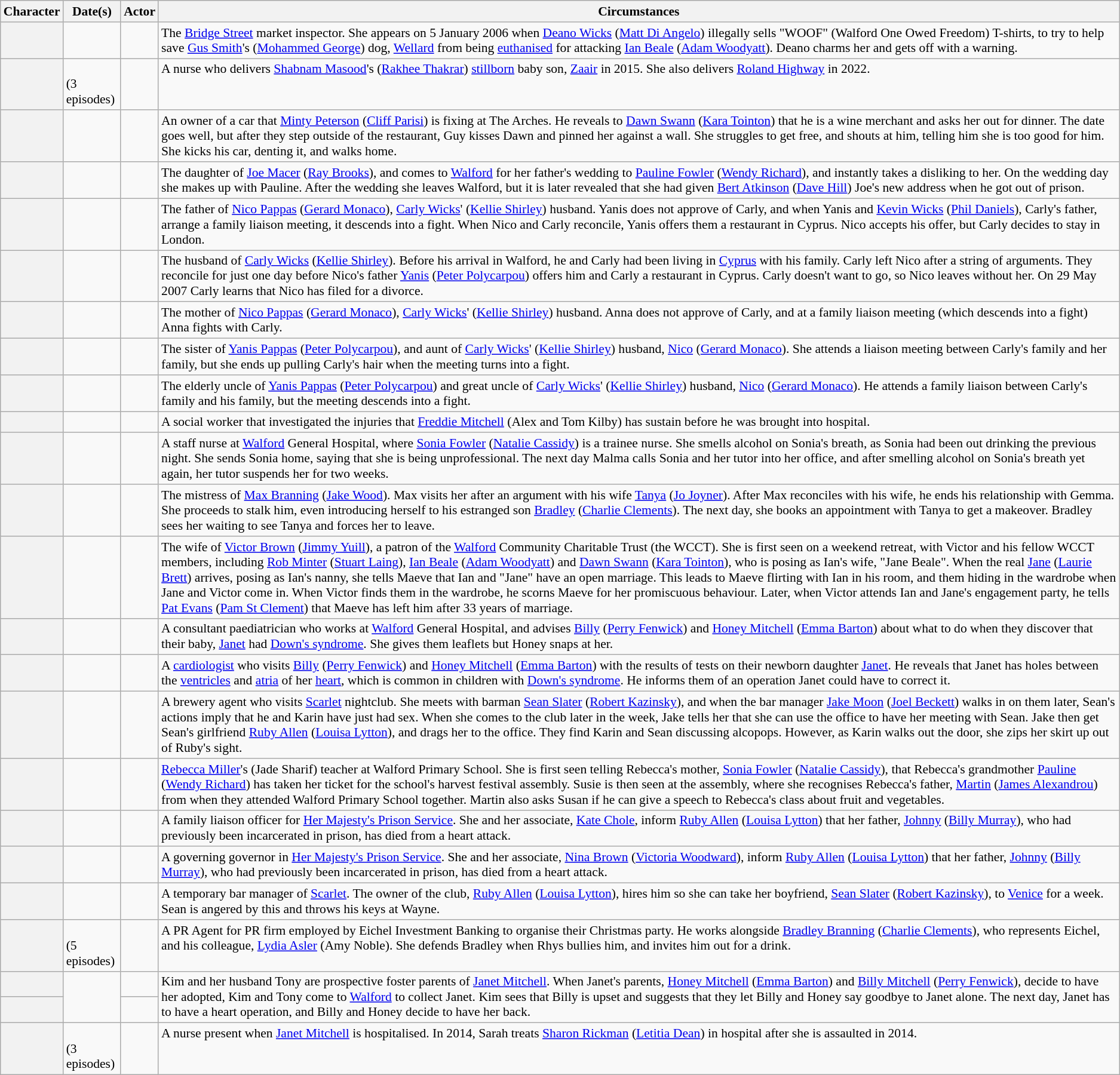<table class="wikitable plainrowheaders" style="font-size:90%">
<tr valign="top">
<th scope="col">Character</th>
<th scope="col">Date(s)</th>
<th scope="col">Actor</th>
<th scope="col">Circumstances</th>
</tr>
<tr valign="top">
<th scope="row"></th>
<td></td>
<td></td>
<td>The <a href='#'>Bridge Street</a> market inspector. She appears on 5 January 2006 when <a href='#'>Deano Wicks</a> (<a href='#'>Matt Di Angelo</a>) illegally sells "WOOF" (Walford One Owed Freedom) T-shirts, to try to help save <a href='#'>Gus Smith</a>'s (<a href='#'>Mohammed George</a>) dog, <a href='#'>Wellard</a> from being <a href='#'>euthanised</a> for attacking <a href='#'>Ian Beale</a> (<a href='#'>Adam Woodyatt</a>). Deano charms her and gets off with a warning.</td>
</tr>
<tr valign="top">
<th scope="row"></th>
<td><br>(3 episodes)</td>
<td></td>
<td>A nurse who delivers <a href='#'>Shabnam Masood</a>'s (<a href='#'>Rakhee Thakrar</a>) <a href='#'>stillborn</a> baby son, <a href='#'>Zaair</a> in 2015. She also delivers <a href='#'>Roland Highway</a> in 2022.</td>
</tr>
<tr valign="top">
<th scope="row"></th>
<td></td>
<td></td>
<td>An owner of a car that <a href='#'>Minty Peterson</a> (<a href='#'>Cliff Parisi</a>) is fixing at The Arches. He reveals to <a href='#'>Dawn Swann</a> (<a href='#'>Kara Tointon</a>) that he is a wine merchant and asks her out for dinner. The date goes well, but after they step outside of the restaurant, Guy kisses Dawn and pinned her against a wall. She struggles to get free, and shouts at him, telling him she is too good for him. She kicks his car, denting it, and walks home.</td>
</tr>
<tr valign="top">
<th scope="row"></th>
<td></td>
<td></td>
<td>The daughter of <a href='#'>Joe Macer</a> (<a href='#'>Ray Brooks</a>), and comes to <a href='#'>Walford</a> for her father's wedding to <a href='#'>Pauline Fowler</a> (<a href='#'>Wendy Richard</a>), and instantly takes a disliking to her. On the wedding day she makes up with Pauline. After the wedding she leaves Walford, but it is later revealed that she had given <a href='#'>Bert Atkinson</a> (<a href='#'>Dave Hill</a>) Joe's new address when he got out of prison.</td>
</tr>
<tr valign="top">
<th scope="row"></th>
<td></td>
<td></td>
<td>The father of <a href='#'>Nico Pappas</a> (<a href='#'>Gerard Monaco</a>), <a href='#'>Carly Wicks</a>' (<a href='#'>Kellie Shirley</a>) husband. Yanis does not approve of Carly, and when Yanis and <a href='#'>Kevin Wicks</a> (<a href='#'>Phil Daniels</a>), Carly's father, arrange a family liaison meeting, it descends into a fight. When Nico and Carly reconcile, Yanis offers them a restaurant in Cyprus. Nico accepts his offer, but Carly decides to stay in London.</td>
</tr>
<tr valign="top">
<th scope="row"></th>
<td></td>
<td></td>
<td>The husband of <a href='#'>Carly Wicks</a> (<a href='#'>Kellie Shirley</a>). Before his arrival in Walford, he and Carly had been living in <a href='#'>Cyprus</a> with his family. Carly left Nico after a string of arguments. They reconcile for just one day before Nico's father <a href='#'>Yanis</a> (<a href='#'>Peter Polycarpou</a>) offers him and Carly a restaurant in Cyprus. Carly doesn't want to go, so Nico leaves without her. On 29 May 2007 Carly learns that Nico has filed for a divorce.</td>
</tr>
<tr valign="top">
<th scope="row"></th>
<td></td>
<td></td>
<td>The mother of <a href='#'>Nico Pappas</a> (<a href='#'>Gerard Monaco</a>), <a href='#'>Carly Wicks</a>' (<a href='#'>Kellie Shirley</a>) husband. Anna does not approve of Carly, and at a family liaison meeting (which descends into a fight) Anna fights with Carly.</td>
</tr>
<tr valign="top">
<th scope="row"></th>
<td></td>
<td></td>
<td>The sister of <a href='#'>Yanis Pappas</a> (<a href='#'>Peter Polycarpou</a>), and aunt of <a href='#'>Carly Wicks</a>' (<a href='#'>Kellie Shirley</a>) husband, <a href='#'>Nico</a> (<a href='#'>Gerard Monaco</a>). She attends a liaison meeting between Carly's family and her family, but she ends up pulling Carly's hair when the meeting turns into a fight.</td>
</tr>
<tr valign="top">
<th scope="row"></th>
<td></td>
<td></td>
<td>The elderly uncle of <a href='#'>Yanis Pappas</a> (<a href='#'>Peter Polycarpou</a>) and great uncle of <a href='#'>Carly Wicks</a>' (<a href='#'>Kellie Shirley</a>) husband, <a href='#'>Nico</a> (<a href='#'>Gerard Monaco</a>). He attends a family liaison between Carly's family and his family, but the meeting descends into a fight.</td>
</tr>
<tr valign="top">
<th scope="row"></th>
<td></td>
<td></td>
<td>A social worker that investigated the injuries that <a href='#'>Freddie Mitchell</a> (Alex and Tom Kilby) has sustain before he was brought into hospital.</td>
</tr>
<tr valign="top">
<th scope="row"></th>
<td></td>
<td></td>
<td>A staff nurse at <a href='#'>Walford</a> General Hospital, where <a href='#'>Sonia Fowler</a> (<a href='#'>Natalie Cassidy</a>) is a trainee nurse. She smells alcohol on Sonia's breath, as Sonia had been out drinking the previous night. She sends Sonia home, saying that she is being unprofessional. The next day Malma calls Sonia and her tutor into her office, and after smelling alcohol on Sonia's breath yet again, her tutor suspends her for two weeks.</td>
</tr>
<tr valign="top">
<th scope="row"></th>
<td></td>
<td></td>
<td>The mistress of <a href='#'>Max Branning</a> (<a href='#'>Jake Wood</a>). Max visits her after an argument with his wife <a href='#'>Tanya</a> (<a href='#'>Jo Joyner</a>). After Max reconciles with his wife, he ends his relationship with Gemma. She proceeds to stalk him, even introducing herself to his estranged son <a href='#'>Bradley</a> (<a href='#'>Charlie Clements</a>). The next day, she books an appointment with Tanya to get a makeover. Bradley sees her waiting to see Tanya and forces her to leave.</td>
</tr>
<tr valign="top">
<th scope="row"></th>
<td></td>
<td></td>
<td>The wife of <a href='#'>Victor Brown</a> (<a href='#'>Jimmy Yuill</a>), a patron of the <a href='#'>Walford</a> Community Charitable Trust (the WCCT). She is first seen on a weekend retreat, with Victor and his fellow WCCT members, including <a href='#'>Rob Minter</a> (<a href='#'>Stuart Laing</a>), <a href='#'>Ian Beale</a> (<a href='#'>Adam Woodyatt</a>) and <a href='#'>Dawn Swann</a> (<a href='#'>Kara Tointon</a>), who is posing as Ian's wife, "Jane Beale". When the real <a href='#'>Jane</a> (<a href='#'>Laurie Brett</a>) arrives, posing as Ian's nanny, she tells Maeve that Ian and "Jane" have an open marriage. This leads to Maeve flirting with Ian in his room, and them hiding in the wardrobe when Jane and Victor come in. When Victor finds them in the wardrobe, he scorns Maeve for her promiscuous behaviour. Later, when Victor attends Ian and Jane's engagement party, he tells <a href='#'>Pat Evans</a> (<a href='#'>Pam St Clement</a>) that Maeve has left him after 33 years of marriage.</td>
</tr>
<tr valign="top">
<th scope="row"></th>
<td></td>
<td></td>
<td>A consultant paediatrician who works at <a href='#'>Walford</a> General Hospital, and advises <a href='#'>Billy</a> (<a href='#'>Perry Fenwick</a>) and <a href='#'>Honey Mitchell</a> (<a href='#'>Emma Barton</a>) about what to do when they discover that their baby, <a href='#'>Janet</a> had <a href='#'>Down's syndrome</a>. She gives them leaflets but Honey snaps at her.</td>
</tr>
<tr valign="top">
<th scope="row"></th>
<td></td>
<td></td>
<td>A <a href='#'>cardiologist</a> who visits <a href='#'>Billy</a> (<a href='#'>Perry Fenwick</a>) and <a href='#'>Honey Mitchell</a> (<a href='#'>Emma Barton</a>) with the results of tests on their newborn daughter <a href='#'>Janet</a>. He reveals that Janet has holes between the <a href='#'>ventricles</a> and <a href='#'>atria</a> of her <a href='#'>heart</a>, which is common in children with <a href='#'>Down's syndrome</a>. He informs them of an operation Janet could have to correct it.</td>
</tr>
<tr valign="top">
<th scope="row"></th>
<td></td>
<td></td>
<td>A brewery agent who visits <a href='#'>Scarlet</a> nightclub. She meets with barman <a href='#'>Sean Slater</a> (<a href='#'>Robert Kazinsky</a>), and when the bar manager <a href='#'>Jake Moon</a> (<a href='#'>Joel Beckett</a>) walks in on them later, Sean's actions imply that he and Karin have just had sex. When she comes to the club later in the week, Jake tells her that she can use the office to have her meeting with Sean. Jake then get Sean's girlfriend <a href='#'>Ruby Allen</a> (<a href='#'>Louisa Lytton</a>), and drags her to the office. They find Karin and Sean discussing alcopops. However, as Karin walks out the door, she zips her skirt up out of Ruby's sight.</td>
</tr>
<tr valign="top">
<th scope="row"></th>
<td></td>
<td></td>
<td><a href='#'>Rebecca Miller</a>'s (Jade Sharif) teacher at Walford Primary School. She is first seen telling Rebecca's mother, <a href='#'>Sonia Fowler</a> (<a href='#'>Natalie Cassidy</a>), that Rebecca's grandmother <a href='#'>Pauline</a> (<a href='#'>Wendy Richard</a>) has taken her ticket for the school's harvest festival assembly. Susie is then seen at the assembly, where she recognises Rebecca's father, <a href='#'>Martin</a> (<a href='#'>James Alexandrou</a>) from when they attended Walford Primary School together. Martin also asks Susan if he can give a speech to Rebecca's class about fruit and vegetables.</td>
</tr>
<tr valign="top">
<th scope="row"></th>
<td></td>
<td></td>
<td>A family liaison officer for <a href='#'>Her Majesty's Prison Service</a>. She and her associate, <a href='#'>Kate Chole</a>, inform <a href='#'>Ruby Allen</a> (<a href='#'>Louisa Lytton</a>) that her father, <a href='#'>Johnny</a> (<a href='#'>Billy Murray</a>), who had previously been incarcerated in prison, has died from a heart attack.</td>
</tr>
<tr valign="top">
<th scope="row"></th>
<td></td>
<td></td>
<td>A governing governor in <a href='#'>Her Majesty's Prison Service</a>. She and her associate, <a href='#'>Nina Brown</a> (<a href='#'>Victoria Woodward</a>), inform <a href='#'>Ruby Allen</a> (<a href='#'>Louisa Lytton</a>) that her father, <a href='#'>Johnny</a> (<a href='#'>Billy Murray</a>), who had previously been incarcerated in prison, has died from a heart attack.</td>
</tr>
<tr valign="top">
<th scope="row"></th>
<td></td>
<td></td>
<td>A temporary bar manager of <a href='#'>Scarlet</a>. The owner of the club, <a href='#'>Ruby Allen</a> (<a href='#'>Louisa Lytton</a>), hires him so she can take her boyfriend, <a href='#'>Sean Slater</a> (<a href='#'>Robert Kazinsky</a>), to <a href='#'>Venice</a> for a week. Sean is angered by this and throws his keys at Wayne.</td>
</tr>
<tr valign="top">
<th scope="row"></th>
<td><br>(5 episodes)</td>
<td></td>
<td>A PR Agent for PR firm employed by Eichel Investment Banking to organise their Christmas party. He works alongside <a href='#'>Bradley Branning</a> (<a href='#'>Charlie Clements</a>), who represents Eichel, and his colleague, <a href='#'>Lydia Asler</a> (Amy Noble). She defends Bradley when Rhys bullies him, and invites him out for a drink.</td>
</tr>
<tr valign="top">
<th scope="row"></th>
<td rowspan="2"></td>
<td></td>
<td rowspan="2">Kim and her husband Tony are prospective foster parents of <a href='#'>Janet Mitchell</a>. When Janet's parents, <a href='#'>Honey Mitchell</a> (<a href='#'>Emma Barton</a>) and <a href='#'>Billy Mitchell</a> (<a href='#'>Perry Fenwick</a>), decide to have her adopted, Kim and Tony come to <a href='#'>Walford</a> to collect Janet. Kim sees that Billy is upset and suggests that they let Billy and Honey say goodbye to Janet alone. The next day, Janet has to have a heart operation, and Billy and Honey decide to have her back.</td>
</tr>
<tr valign="top">
<th scope="row"></th>
<td></td>
</tr>
<tr valign="top">
<th scope="row"></th>
<td><br>(3 episodes)</td>
<td></td>
<td>A nurse present when <a href='#'>Janet Mitchell</a> is hospitalised. In 2014, Sarah treats <a href='#'>Sharon Rickman</a> (<a href='#'>Letitia Dean</a>) in hospital after she is assaulted in 2014.</td>
</tr>
</table>
